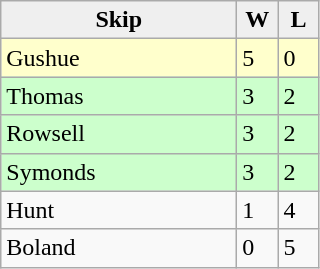<table class="wikitable">
<tr>
<th style="background:#efefef; width:150px;">Skip</th>
<th style="background:#efefef; width:20px;">W</th>
<th style="background:#efefef; width:20px;">L</th>
</tr>
<tr bgcolor=#ffffcc>
<td>Gushue</td>
<td>5</td>
<td>0</td>
</tr>
<tr bgcolor=#ccffcc>
<td>Thomas</td>
<td>3</td>
<td>2</td>
</tr>
<tr bgcolor=#ccffcc>
<td>Rowsell</td>
<td>3</td>
<td>2</td>
</tr>
<tr bgcolor=#ccffcc>
<td>Symonds</td>
<td>3</td>
<td>2</td>
</tr>
<tr>
<td>Hunt</td>
<td>1</td>
<td>4</td>
</tr>
<tr>
<td>Boland</td>
<td>0</td>
<td>5</td>
</tr>
</table>
